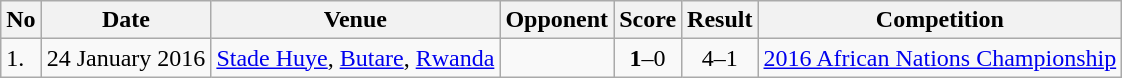<table class="wikitable" style="font-size:100%;">
<tr>
<th>No</th>
<th>Date</th>
<th>Venue</th>
<th>Opponent</th>
<th>Score</th>
<th>Result</th>
<th>Competition</th>
</tr>
<tr>
<td>1.</td>
<td>24 January 2016</td>
<td><a href='#'>Stade Huye</a>, <a href='#'>Butare</a>, <a href='#'>Rwanda</a></td>
<td></td>
<td align=center><strong>1</strong>–0</td>
<td align=center>4–1</td>
<td><a href='#'>2016 African Nations Championship</a></td>
</tr>
</table>
